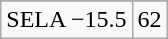<table class="wikitable">
<tr align="center">
</tr>
<tr align="center">
<td>SELA −15.5</td>
<td>62</td>
</tr>
</table>
